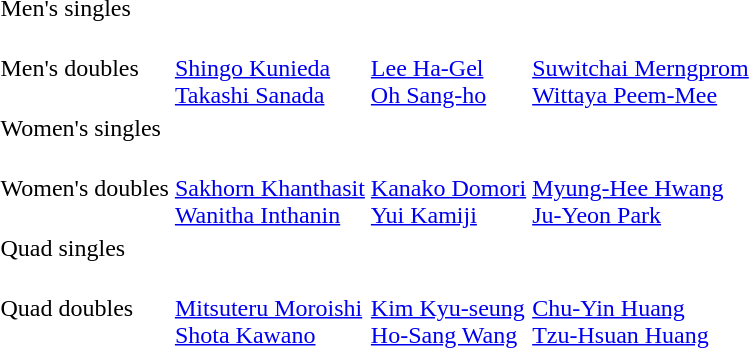<table>
<tr>
<td>Men's singles</td>
<td></td>
<td></td>
<td></td>
</tr>
<tr>
<td>Men's doubles</td>
<td> <br> <a href='#'>Shingo Kunieda</a> <br> <a href='#'>Takashi Sanada</a></td>
<td> <br> <a href='#'>Lee Ha-Gel</a> <br> <a href='#'>Oh Sang-ho</a></td>
<td> <br> <a href='#'>Suwitchai Merngprom</a> <br> <a href='#'>Wittaya Peem-Mee</a></td>
</tr>
<tr>
<td>Women's singles</td>
<td></td>
<td></td>
<td></td>
</tr>
<tr>
<td>Women's doubles</td>
<td> <br> <a href='#'>Sakhorn Khanthasit</a> <br> <a href='#'>Wanitha Inthanin</a></td>
<td> <br> <a href='#'>Kanako Domori</a> <br> <a href='#'>Yui Kamiji</a></td>
<td> <br> <a href='#'>Myung-Hee Hwang</a> <br> <a href='#'>Ju-Yeon Park</a></td>
</tr>
<tr>
<td>Quad singles</td>
<td></td>
<td></td>
<td></td>
</tr>
<tr>
<td>Quad doubles</td>
<td> <br> <a href='#'>Mitsuteru Moroishi</a> <br> <a href='#'>Shota Kawano</a></td>
<td> <br> <a href='#'>Kim Kyu-seung</a> <br> <a href='#'>Ho-Sang Wang</a></td>
<td> <br> <a href='#'>Chu-Yin Huang</a> <br> <a href='#'>Tzu-Hsuan Huang</a></td>
</tr>
</table>
